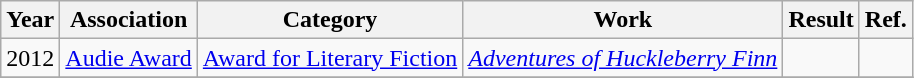<table class="wikitable">
<tr>
<th>Year</th>
<th>Association</th>
<th>Category</th>
<th>Work</th>
<th>Result</th>
<th>Ref.</th>
</tr>
<tr>
<td>2012</td>
<td><a href='#'>Audie Award</a></td>
<td><a href='#'>Award for Literary Fiction</a></td>
<td><em><a href='#'>Adventures of Huckleberry Finn</a></em></td>
<td></td>
<td></td>
</tr>
<tr>
</tr>
</table>
